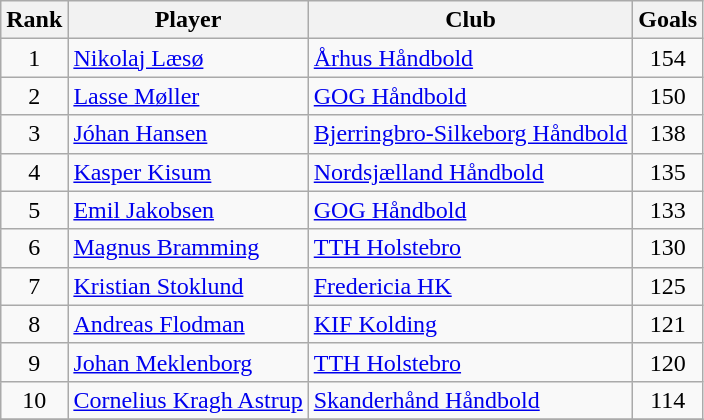<table class="wikitable sortable" style="text-align:center">
<tr>
<th>Rank</th>
<th>Player</th>
<th>Club</th>
<th>Goals</th>
</tr>
<tr>
<td>1</td>
<td style="text-align:left"> <a href='#'>Nikolaj Læsø</a></td>
<td style="text-align:left"><a href='#'>Århus Håndbold</a></td>
<td>154</td>
</tr>
<tr>
<td>2</td>
<td style="text-align:left"> <a href='#'>Lasse Møller</a></td>
<td style="text-align:left"><a href='#'>GOG Håndbold</a></td>
<td>150</td>
</tr>
<tr>
<td>3</td>
<td style="text-align:left"> <a href='#'>Jóhan Hansen</a></td>
<td style="text-align:left"><a href='#'>Bjerringbro-Silkeborg Håndbold</a></td>
<td>138</td>
</tr>
<tr>
<td>4</td>
<td style="text-align:left"> <a href='#'>Kasper Kisum</a></td>
<td style="text-align:left"><a href='#'>Nordsjælland Håndbold</a></td>
<td>135</td>
</tr>
<tr>
<td>5</td>
<td style="text-align:left"> <a href='#'>Emil Jakobsen</a></td>
<td style="text-align:left"><a href='#'>GOG Håndbold</a></td>
<td>133</td>
</tr>
<tr>
<td>6</td>
<td style="text-align:left"> <a href='#'>Magnus Bramming</a></td>
<td style="text-align:left"><a href='#'>TTH Holstebro</a></td>
<td>130</td>
</tr>
<tr>
<td>7</td>
<td style="text-align:left"> <a href='#'>Kristian Stoklund</a></td>
<td style="text-align:left"><a href='#'>Fredericia HK</a></td>
<td>125</td>
</tr>
<tr>
<td>8</td>
<td style="text-align:left"> <a href='#'>Andreas Flodman</a></td>
<td style="text-align:left"><a href='#'>KIF Kolding</a></td>
<td>121</td>
</tr>
<tr>
<td>9</td>
<td style="text-align:left"> <a href='#'>Johan Meklenborg</a></td>
<td style="text-align:left"><a href='#'>TTH Holstebro</a></td>
<td>120</td>
</tr>
<tr>
<td>10</td>
<td style="text-align:left"> <a href='#'>Cornelius Kragh Astrup</a></td>
<td style="text-align:left"><a href='#'>Skanderhånd Håndbold</a></td>
<td>114</td>
</tr>
<tr>
</tr>
</table>
